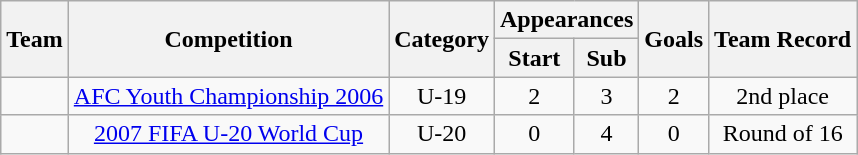<table class="wikitable" style="text-align: center;">
<tr>
<th rowspan="2">Team</th>
<th rowspan="2">Competition</th>
<th rowspan="2">Category</th>
<th colspan="2">Appearances</th>
<th rowspan="2">Goals</th>
<th rowspan="2">Team Record</th>
</tr>
<tr>
<th>Start</th>
<th>Sub</th>
</tr>
<tr>
<td align="left"></td>
<td><a href='#'>AFC Youth Championship 2006</a></td>
<td>U-19</td>
<td>2</td>
<td>3</td>
<td>2</td>
<td>2nd place</td>
</tr>
<tr>
<td align="left"></td>
<td><a href='#'>2007 FIFA U-20 World Cup</a></td>
<td>U-20</td>
<td>0</td>
<td>4</td>
<td>0</td>
<td>Round of 16</td>
</tr>
</table>
